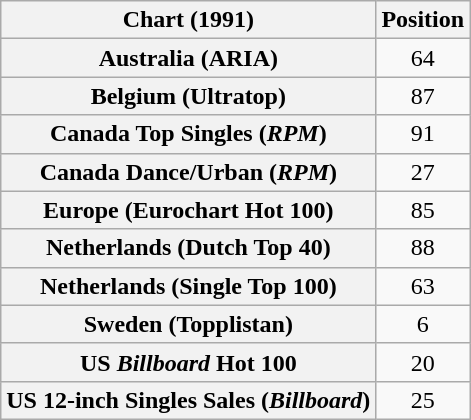<table class="wikitable sortable plainrowheaders" style="text-align:center">
<tr>
<th>Chart (1991)</th>
<th>Position</th>
</tr>
<tr>
<th scope="row">Australia (ARIA)</th>
<td>64</td>
</tr>
<tr>
<th scope="row">Belgium (Ultratop)</th>
<td>87</td>
</tr>
<tr>
<th scope="row">Canada Top Singles (<em>RPM</em>)</th>
<td>91</td>
</tr>
<tr>
<th scope="row">Canada Dance/Urban (<em>RPM</em>)</th>
<td>27</td>
</tr>
<tr>
<th scope="row">Europe (Eurochart Hot 100)</th>
<td>85</td>
</tr>
<tr>
<th scope="row">Netherlands (Dutch Top 40)</th>
<td>88</td>
</tr>
<tr>
<th scope="row">Netherlands (Single Top 100)</th>
<td>63</td>
</tr>
<tr>
<th scope="row">Sweden (Topplistan)</th>
<td>6</td>
</tr>
<tr>
<th scope="row">US <em>Billboard</em> Hot 100</th>
<td>20</td>
</tr>
<tr>
<th scope="row">US 12-inch Singles Sales (<em>Billboard</em>)</th>
<td>25</td>
</tr>
</table>
